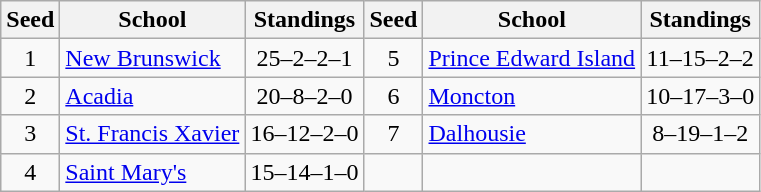<table class="wikitable">
<tr>
<th>Seed</th>
<th>School</th>
<th>Standings</th>
<th>Seed</th>
<th>School</th>
<th>Standings</th>
</tr>
<tr>
<td align=center>1</td>
<td><a href='#'>New Brunswick</a></td>
<td align=center>25–2–2–1</td>
<td align=center>5</td>
<td><a href='#'>Prince Edward Island</a></td>
<td align=center>11–15–2–2</td>
</tr>
<tr>
<td align=center>2</td>
<td><a href='#'>Acadia</a></td>
<td align=center>20–8–2–0</td>
<td align=center>6</td>
<td><a href='#'>Moncton</a></td>
<td align=center>10–17–3–0</td>
</tr>
<tr>
<td align=center>3</td>
<td><a href='#'>St. Francis Xavier</a></td>
<td align=center>16–12–2–0</td>
<td align=center>7</td>
<td><a href='#'>Dalhousie</a></td>
<td align=center>8–19–1–2</td>
</tr>
<tr>
<td align=center>4</td>
<td><a href='#'>Saint Mary's</a></td>
<td align=center>15–14–1–0</td>
<td></td>
<td></td>
<td></td>
</tr>
</table>
